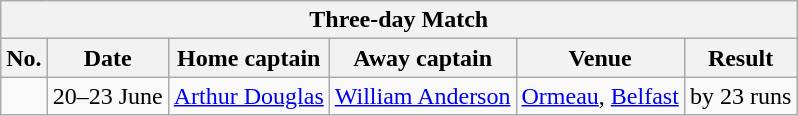<table class="wikitable">
<tr>
<th colspan="9">Three-day Match</th>
</tr>
<tr>
<th>No.</th>
<th>Date</th>
<th>Home captain</th>
<th>Away captain</th>
<th>Venue</th>
<th>Result</th>
</tr>
<tr>
<td></td>
<td>20–23 June</td>
<td><a href='#'>Arthur Douglas</a></td>
<td><a href='#'>William Anderson</a></td>
<td><a href='#'>Ormeau</a>, <a href='#'>Belfast</a></td>
<td> by 23 runs</td>
</tr>
</table>
